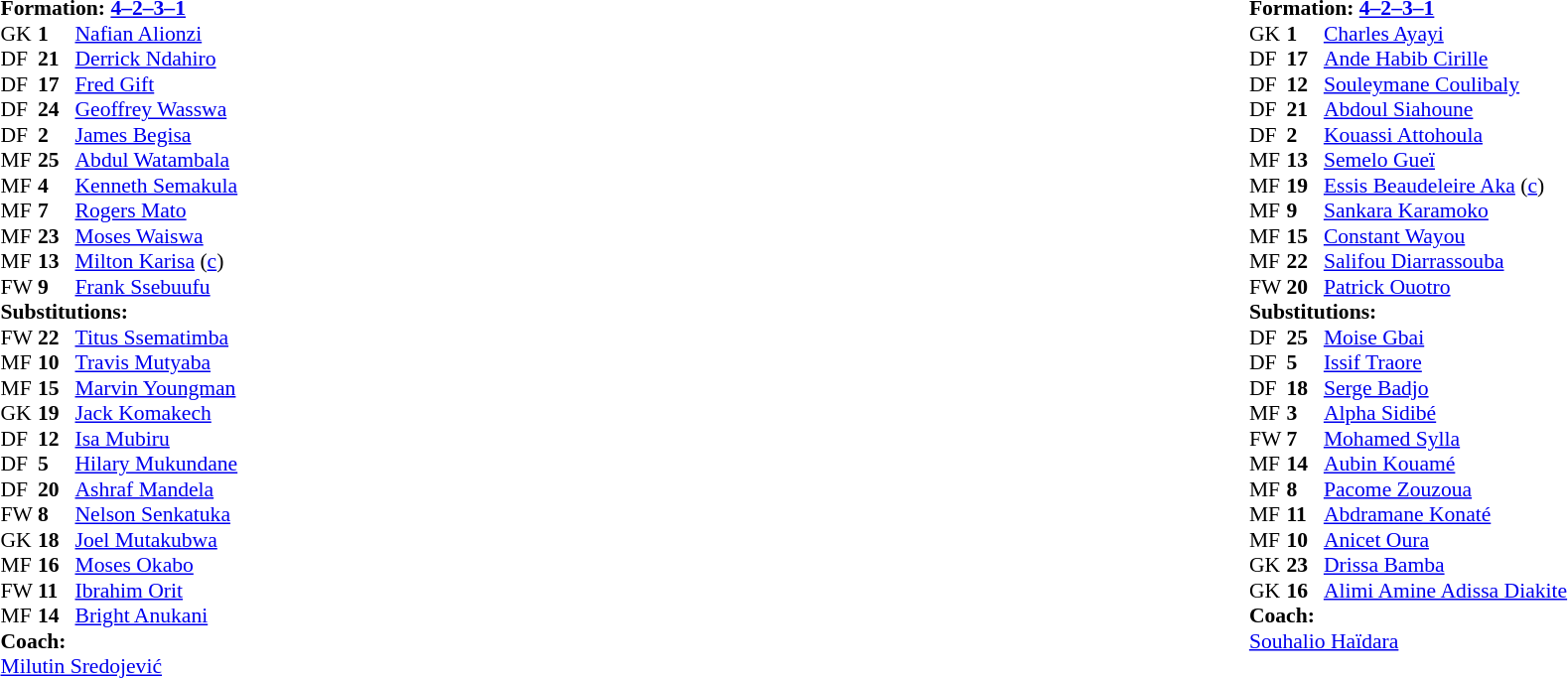<table width="100%">
<tr>
<td valign="top" width="40%"><br><table style="font-size:90%" cellspacing="0" cellpadding="0">
<tr>
<td colspan=4><strong>Formation: <a href='#'>4–2–3–1</a></strong></td>
</tr>
<tr>
<th width=25></th>
<th width=25></th>
</tr>
<tr>
<td>GK</td>
<td><strong>1</strong></td>
<td><a href='#'>Nafian Alionzi</a></td>
</tr>
<tr>
<td>DF</td>
<td><strong>21</strong></td>
<td><a href='#'>Derrick Ndahiro</a></td>
</tr>
<tr>
<td>DF</td>
<td><strong>17</strong></td>
<td><a href='#'>Fred Gift</a></td>
<td></td>
<td></td>
</tr>
<tr>
<td>DF</td>
<td><strong>24</strong></td>
<td><a href='#'>Geoffrey Wasswa</a></td>
</tr>
<tr>
<td>DF</td>
<td><strong>2</strong></td>
<td><a href='#'>James Begisa</a></td>
<td></td>
<td></td>
</tr>
<tr>
<td>MF</td>
<td><strong>25</strong></td>
<td><a href='#'>Abdul Watambala</a></td>
<td></td>
<td></td>
</tr>
<tr>
<td>MF</td>
<td><strong>4</strong></td>
<td><a href='#'>Kenneth Semakula</a></td>
</tr>
<tr>
<td>MF</td>
<td><strong>7</strong></td>
<td><a href='#'>Rogers Mato</a></td>
</tr>
<tr>
<td>MF</td>
<td><strong>23</strong></td>
<td><a href='#'>Moses Waiswa</a></td>
<td></td>
<td></td>
</tr>
<tr>
<td>MF</td>
<td><strong>13</strong></td>
<td><a href='#'>Milton Karisa</a> (<a href='#'>c</a>)</td>
</tr>
<tr>
<td>FW</td>
<td><strong>9</strong></td>
<td><a href='#'>Frank Ssebuufu</a></td>
<td></td>
<td></td>
</tr>
<tr>
<td colspan=3><strong>Substitutions:</strong></td>
</tr>
<tr>
<td>FW</td>
<td><strong>22</strong></td>
<td><a href='#'>Titus Ssematimba</a></td>
<td></td>
<td></td>
</tr>
<tr>
<td>MF</td>
<td><strong>10</strong></td>
<td><a href='#'>Travis Mutyaba</a></td>
<td></td>
<td></td>
</tr>
<tr>
<td>MF</td>
<td><strong>15</strong></td>
<td><a href='#'>Marvin Youngman</a></td>
</tr>
<tr>
<td>GK</td>
<td><strong>19</strong></td>
<td><a href='#'>Jack Komakech</a></td>
</tr>
<tr>
<td>DF</td>
<td><strong>12</strong></td>
<td><a href='#'>Isa Mubiru</a></td>
</tr>
<tr>
<td>DF</td>
<td><strong>5</strong></td>
<td><a href='#'>Hilary Mukundane</a></td>
</tr>
<tr>
<td>DF</td>
<td><strong>20</strong></td>
<td><a href='#'>Ashraf Mandela</a></td>
</tr>
<tr>
<td>FW</td>
<td><strong>8</strong></td>
<td><a href='#'>Nelson Senkatuka</a></td>
<td></td>
<td></td>
</tr>
<tr>
<td>GK</td>
<td><strong>18</strong></td>
<td><a href='#'>Joel Mutakubwa</a></td>
</tr>
<tr>
<td>MF</td>
<td><strong>16</strong></td>
<td><a href='#'>Moses Okabo</a></td>
<td></td>
<td></td>
</tr>
<tr>
<td>FW</td>
<td><strong>11</strong></td>
<td><a href='#'>Ibrahim Orit</a></td>
<td></td>
<td></td>
</tr>
<tr>
<td>MF</td>
<td><strong>14</strong></td>
<td><a href='#'>Bright Anukani</a></td>
</tr>
<tr>
<td colspan=3><strong>Coach:</strong></td>
</tr>
<tr>
<td colspan=3> <a href='#'>Milutin Sredojević</a></td>
</tr>
</table>
</td>
<td valign="top"></td>
<td valign="top" width="50%"><br><table style="font-size:90%; margin:auto" cellspacing="0" cellpadding="0">
<tr>
<td colspan=4><strong>Formation: <a href='#'>4–2–3–1</a></strong></td>
</tr>
<tr>
<th width=25></th>
<th width=25></th>
</tr>
<tr>
<td>GK</td>
<td><strong>1</strong></td>
<td><a href='#'>Charles Ayayi</a></td>
</tr>
<tr>
<td>DF</td>
<td><strong>17</strong></td>
<td><a href='#'>Ande Habib Cirille</a></td>
<td></td>
</tr>
<tr>
<td>DF</td>
<td><strong>12</strong></td>
<td><a href='#'>Souleymane Coulibaly</a></td>
</tr>
<tr>
<td>DF</td>
<td><strong>21</strong></td>
<td><a href='#'>Abdoul Siahoune</a></td>
</tr>
<tr>
<td>DF</td>
<td><strong>2</strong></td>
<td><a href='#'>Kouassi Attohoula</a></td>
</tr>
<tr>
<td>MF</td>
<td><strong>13</strong></td>
<td><a href='#'>Semelo Gueï</a></td>
</tr>
<tr>
<td>MF</td>
<td><strong>19</strong></td>
<td><a href='#'>Essis Beaudeleire Aka</a> (<a href='#'>c</a>)</td>
</tr>
<tr>
<td>MF</td>
<td><strong>9</strong></td>
<td><a href='#'>Sankara Karamoko</a></td>
</tr>
<tr>
<td>MF</td>
<td><strong>15</strong></td>
<td><a href='#'>Constant Wayou</a></td>
<td></td>
<td></td>
</tr>
<tr>
<td>MF</td>
<td><strong>22</strong></td>
<td><a href='#'>Salifou Diarrassouba</a></td>
</tr>
<tr>
<td>FW</td>
<td><strong>20</strong></td>
<td><a href='#'>Patrick Ouotro</a></td>
<td></td>
<td></td>
</tr>
<tr>
<td colspan=3><strong>Substitutions:</strong></td>
</tr>
<tr>
<td>DF</td>
<td><strong>25</strong></td>
<td><a href='#'>Moise Gbai</a></td>
</tr>
<tr>
<td>DF</td>
<td><strong>5</strong></td>
<td><a href='#'>Issif Traore</a></td>
</tr>
<tr>
<td>DF</td>
<td><strong>18</strong></td>
<td><a href='#'>Serge Badjo</a></td>
</tr>
<tr>
<td>MF</td>
<td><strong>3</strong></td>
<td><a href='#'>Alpha Sidibé</a></td>
</tr>
<tr>
<td>FW</td>
<td><strong>7</strong></td>
<td><a href='#'>Mohamed Sylla</a></td>
</tr>
<tr>
<td>MF</td>
<td><strong>14</strong></td>
<td><a href='#'>Aubin Kouamé</a></td>
<td></td>
<td></td>
</tr>
<tr>
<td>MF</td>
<td><strong>8</strong></td>
<td><a href='#'>Pacome Zouzoua</a></td>
<td></td>
<td></td>
</tr>
<tr>
<td>MF</td>
<td><strong>11</strong></td>
<td><a href='#'>Abdramane Konaté</a></td>
</tr>
<tr>
<td>MF</td>
<td><strong>10</strong></td>
<td><a href='#'>Anicet Oura</a></td>
</tr>
<tr>
<td>GK</td>
<td><strong>23</strong></td>
<td><a href='#'>Drissa Bamba</a></td>
</tr>
<tr>
<td>GK</td>
<td><strong>16</strong></td>
<td><a href='#'>Alimi Amine Adissa Diakite</a></td>
</tr>
<tr>
<td colspan=3><strong>Coach:</strong></td>
</tr>
<tr>
<td colspan=3> <a href='#'>Souhalio Haïdara</a></td>
</tr>
</table>
</td>
</tr>
</table>
